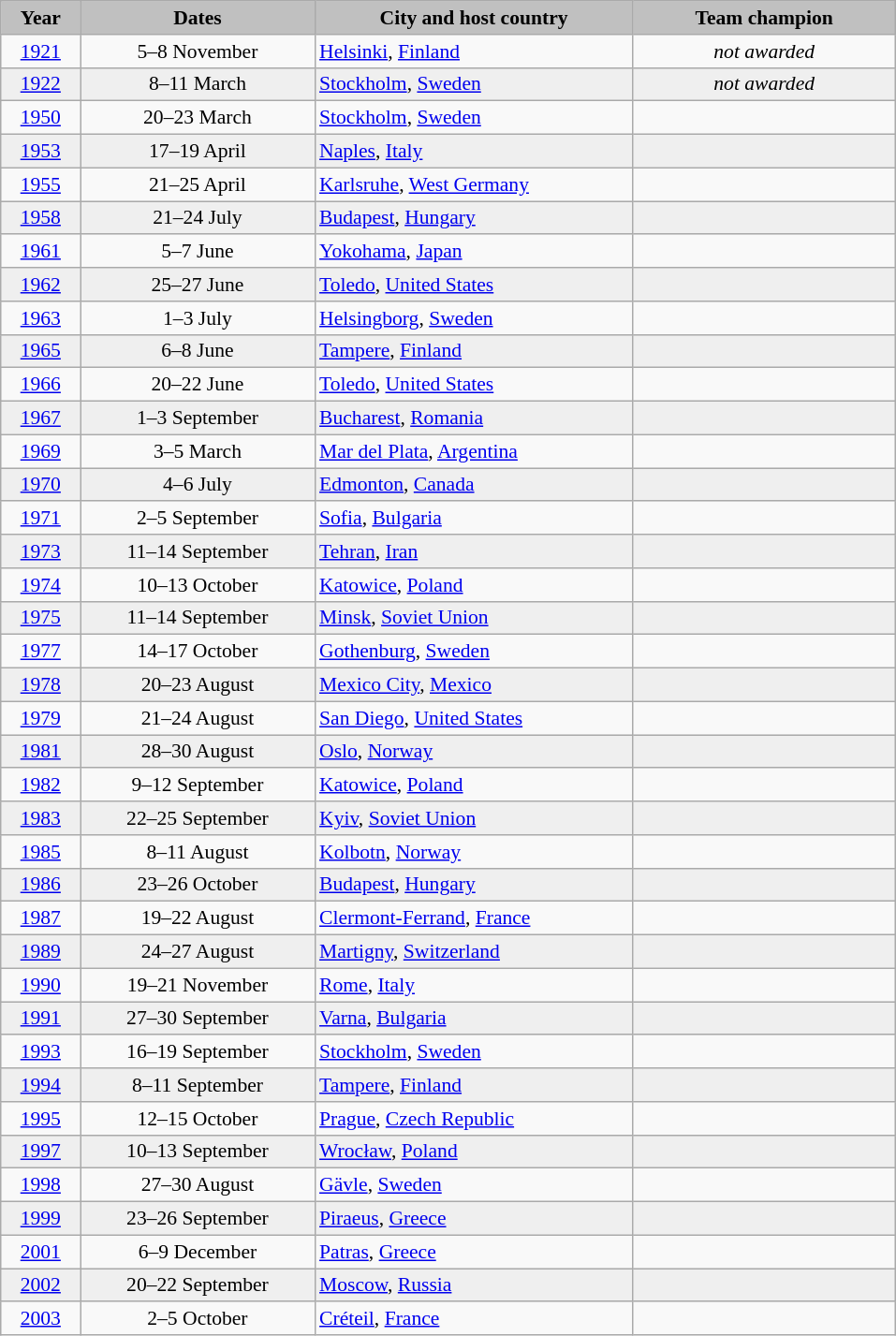<table class="wikitable" style="text-align:center; font-size:90%">
<tr>
<th style="width: 50px; background-color:#C0C0C0">Year</th>
<th style="width: 160px; background-color:#C0C0C0">Dates</th>
<th style="width: 220px; background-color:#C0C0C0">City and host country</th>
<th style="width: 180px; background-color:#C0C0C0">Team champion</th>
</tr>
<tr>
<td><a href='#'>1921</a></td>
<td>5–8 November</td>
<td align="left"> <a href='#'>Helsinki</a>, <a href='#'>Finland</a></td>
<td><em>not awarded</em></td>
</tr>
<tr bgcolor="efefef">
<td><a href='#'>1922</a></td>
<td>8–11 March</td>
<td align="left"> <a href='#'>Stockholm</a>, <a href='#'>Sweden</a></td>
<td><em>not awarded</em></td>
</tr>
<tr>
<td><a href='#'>1950</a></td>
<td>20–23 March</td>
<td align="left"> <a href='#'>Stockholm</a>, <a href='#'>Sweden</a></td>
<td align="left"></td>
</tr>
<tr bgcolor="efefef">
<td><a href='#'>1953</a></td>
<td>17–19 April</td>
<td align="left"> <a href='#'>Naples</a>, <a href='#'>Italy</a></td>
<td align="left"></td>
</tr>
<tr>
<td><a href='#'>1955</a></td>
<td>21–25 April</td>
<td align="left"> <a href='#'>Karlsruhe</a>, <a href='#'>West Germany</a></td>
<td align="left"></td>
</tr>
<tr bgcolor="efefef">
<td><a href='#'>1958</a></td>
<td>21–24 July</td>
<td align="left"> <a href='#'>Budapest</a>, <a href='#'>Hungary</a></td>
<td align="left"></td>
</tr>
<tr>
<td><a href='#'>1961</a></td>
<td>5–7 June</td>
<td align="left"> <a href='#'>Yokohama</a>, <a href='#'>Japan</a></td>
<td align="left"></td>
</tr>
<tr bgcolor="efefef">
<td><a href='#'>1962</a></td>
<td>25–27 June</td>
<td align="left"> <a href='#'>Toledo</a>, <a href='#'>United States</a></td>
<td align="left"></td>
</tr>
<tr>
<td><a href='#'>1963</a></td>
<td>1–3 July</td>
<td align="left"> <a href='#'>Helsingborg</a>, <a href='#'>Sweden</a></td>
<td align="left"></td>
</tr>
<tr bgcolor="efefef">
<td><a href='#'>1965</a></td>
<td>6–8 June</td>
<td align="left"> <a href='#'>Tampere</a>, <a href='#'>Finland</a></td>
<td align="left"></td>
</tr>
<tr>
<td><a href='#'>1966</a></td>
<td>20–22 June</td>
<td align="left"> <a href='#'>Toledo</a>, <a href='#'>United States</a></td>
<td align="left"></td>
</tr>
<tr bgcolor="efefef">
<td><a href='#'>1967</a></td>
<td>1–3 September</td>
<td align="left"> <a href='#'>Bucharest</a>, <a href='#'>Romania</a></td>
<td align="left"></td>
</tr>
<tr>
<td><a href='#'>1969</a></td>
<td>3–5 March</td>
<td align="left"> <a href='#'>Mar del Plata</a>, <a href='#'>Argentina</a></td>
<td align="left"></td>
</tr>
<tr bgcolor="efefef">
<td><a href='#'>1970</a></td>
<td>4–6 July</td>
<td align="left"> <a href='#'>Edmonton</a>, <a href='#'>Canada</a></td>
<td align="left"></td>
</tr>
<tr>
<td><a href='#'>1971</a></td>
<td>2–5 September</td>
<td align="left"> <a href='#'>Sofia</a>, <a href='#'>Bulgaria</a></td>
<td align="left"></td>
</tr>
<tr bgcolor="efefef">
<td><a href='#'>1973</a></td>
<td>11–14 September</td>
<td align="left"> <a href='#'>Tehran</a>, <a href='#'>Iran</a></td>
<td align="left"></td>
</tr>
<tr>
<td><a href='#'>1974</a></td>
<td>10–13 October</td>
<td align="left"> <a href='#'>Katowice</a>, <a href='#'>Poland</a></td>
<td align="left"></td>
</tr>
<tr bgcolor="efefef">
<td><a href='#'>1975</a></td>
<td>11–14 September</td>
<td align="left"> <a href='#'>Minsk</a>, <a href='#'>Soviet Union</a></td>
<td align="left"></td>
</tr>
<tr>
<td><a href='#'>1977</a></td>
<td>14–17 October</td>
<td align="left"> <a href='#'>Gothenburg</a>, <a href='#'>Sweden</a></td>
<td align="left"></td>
</tr>
<tr bgcolor="efefef">
<td><a href='#'>1978</a></td>
<td>20–23 August</td>
<td align="left"> <a href='#'>Mexico City</a>, <a href='#'>Mexico</a></td>
<td align="left"></td>
</tr>
<tr>
<td><a href='#'>1979</a></td>
<td>21–24 August</td>
<td align="left"> <a href='#'>San Diego</a>, <a href='#'>United States</a></td>
<td align="left"></td>
</tr>
<tr bgcolor="efefef">
<td><a href='#'>1981</a></td>
<td>28–30 August</td>
<td align="left"> <a href='#'>Oslo</a>, <a href='#'>Norway</a></td>
<td align="left"></td>
</tr>
<tr>
<td><a href='#'>1982</a></td>
<td>9–12 September</td>
<td align="left"> <a href='#'>Katowice</a>, <a href='#'>Poland</a></td>
<td align="left"></td>
</tr>
<tr bgcolor="efefef">
<td><a href='#'>1983</a></td>
<td>22–25 September</td>
<td align="left"> <a href='#'>Kyiv</a>, <a href='#'>Soviet Union</a></td>
<td align="left"></td>
</tr>
<tr>
<td><a href='#'>1985</a></td>
<td>8–11 August</td>
<td align="left"> <a href='#'>Kolbotn</a>, <a href='#'>Norway</a></td>
<td align="left"></td>
</tr>
<tr bgcolor="efefef">
<td><a href='#'>1986</a></td>
<td>23–26 October</td>
<td align="left"> <a href='#'>Budapest</a>, <a href='#'>Hungary</a></td>
<td align="left"></td>
</tr>
<tr>
<td><a href='#'>1987</a></td>
<td>19–22 August</td>
<td align="left"> <a href='#'>Clermont-Ferrand</a>, <a href='#'>France</a></td>
<td align="left"></td>
</tr>
<tr bgcolor="efefef">
<td><a href='#'>1989</a></td>
<td>24–27 August</td>
<td align="left"> <a href='#'>Martigny</a>, <a href='#'>Switzerland</a></td>
<td align="left"></td>
</tr>
<tr>
<td><a href='#'>1990</a></td>
<td>19–21 November</td>
<td align="left"> <a href='#'>Rome</a>, <a href='#'>Italy</a></td>
<td align="left"></td>
</tr>
<tr bgcolor="efefef">
<td><a href='#'>1991</a></td>
<td>27–30 September</td>
<td align="left"> <a href='#'>Varna</a>, <a href='#'>Bulgaria</a></td>
<td align="left"></td>
</tr>
<tr>
<td><a href='#'>1993</a></td>
<td>16–19 September</td>
<td align="left"> <a href='#'>Stockholm</a>, <a href='#'>Sweden</a></td>
<td align="left"></td>
</tr>
<tr bgcolor="efefef">
<td><a href='#'>1994</a></td>
<td>8–11 September</td>
<td align="left"> <a href='#'>Tampere</a>, <a href='#'>Finland</a></td>
<td align="left"></td>
</tr>
<tr>
<td><a href='#'>1995</a></td>
<td>12–15 October</td>
<td align="left"> <a href='#'>Prague</a>, <a href='#'>Czech Republic</a></td>
<td align="left"></td>
</tr>
<tr bgcolor="efefef">
<td><a href='#'>1997</a></td>
<td>10–13 September</td>
<td align="left"> <a href='#'>Wrocław</a>, <a href='#'>Poland</a></td>
<td align="left"></td>
</tr>
<tr>
<td><a href='#'>1998</a></td>
<td>27–30 August</td>
<td align="left"> <a href='#'>Gävle</a>, <a href='#'>Sweden</a></td>
<td align="left"></td>
</tr>
<tr bgcolor="efefef">
<td><a href='#'>1999</a></td>
<td>23–26 September</td>
<td align="left"> <a href='#'>Piraeus</a>, <a href='#'>Greece</a></td>
<td align="left"></td>
</tr>
<tr>
<td><a href='#'>2001</a></td>
<td>6–9 December</td>
<td align="left"> <a href='#'>Patras</a>, <a href='#'>Greece</a></td>
<td align="left"></td>
</tr>
<tr bgcolor="efefef">
<td><a href='#'>2002</a></td>
<td>20–22 September</td>
<td align="left"> <a href='#'>Moscow</a>, <a href='#'>Russia</a></td>
<td align="left"></td>
</tr>
<tr>
<td><a href='#'>2003</a></td>
<td>2–5 October</td>
<td align="left"> <a href='#'>Créteil</a>, <a href='#'>France</a></td>
<td align="left"></td>
</tr>
</table>
